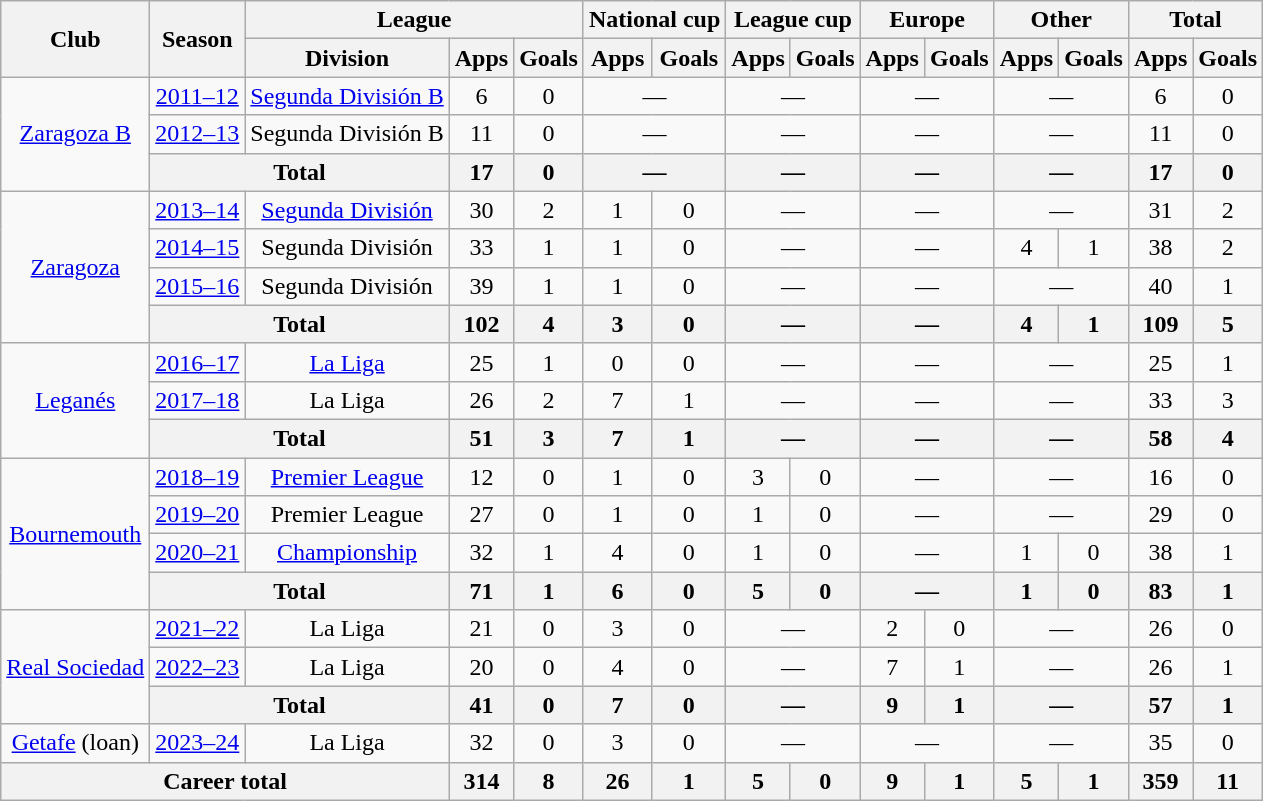<table class="wikitable" style="text-align: center;">
<tr>
<th rowspan="2">Club</th>
<th rowspan="2">Season</th>
<th colspan="3">League</th>
<th colspan="2">National cup</th>
<th colspan="2">League cup</th>
<th colspan="2">Europe</th>
<th colspan="2">Other</th>
<th colspan="2">Total</th>
</tr>
<tr>
<th>Division</th>
<th>Apps</th>
<th>Goals</th>
<th>Apps</th>
<th>Goals</th>
<th>Apps</th>
<th>Goals</th>
<th>Apps</th>
<th>Goals</th>
<th>Apps</th>
<th>Goals</th>
<th>Apps</th>
<th>Goals</th>
</tr>
<tr>
<td rowspan=3><a href='#'>Zaragoza B</a></td>
<td><a href='#'>2011–12</a></td>
<td><a href='#'>Segunda División B</a></td>
<td>6</td>
<td>0</td>
<td colspan=2>—</td>
<td colspan=2>—</td>
<td colspan=2>—</td>
<td colspan=2>—</td>
<td>6</td>
<td>0</td>
</tr>
<tr>
<td><a href='#'>2012–13</a></td>
<td>Segunda División B</td>
<td>11</td>
<td>0</td>
<td colspan=2>—</td>
<td colspan=2>—</td>
<td colspan=2>—</td>
<td colspan=2>—</td>
<td>11</td>
<td>0</td>
</tr>
<tr>
<th colspan=2>Total</th>
<th>17</th>
<th>0</th>
<th colspan=2>—</th>
<th colspan=2>—</th>
<th colspan=2>—</th>
<th colspan=2>—</th>
<th>17</th>
<th>0</th>
</tr>
<tr>
<td rowspan=4><a href='#'>Zaragoza</a></td>
<td><a href='#'>2013–14</a></td>
<td><a href='#'>Segunda División</a></td>
<td>30</td>
<td>2</td>
<td>1</td>
<td>0</td>
<td colspan=2>—</td>
<td colspan=2>—</td>
<td colspan=2>—</td>
<td>31</td>
<td>2</td>
</tr>
<tr>
<td><a href='#'>2014–15</a></td>
<td>Segunda División</td>
<td>33</td>
<td>1</td>
<td>1</td>
<td>0</td>
<td colspan=2>—</td>
<td colspan=2>—</td>
<td>4</td>
<td>1</td>
<td>38</td>
<td>2</td>
</tr>
<tr>
<td><a href='#'>2015–16</a></td>
<td>Segunda División</td>
<td>39</td>
<td>1</td>
<td>1</td>
<td>0</td>
<td colspan=2>—</td>
<td colspan=2>—</td>
<td colspan=2>—</td>
<td>40</td>
<td>1</td>
</tr>
<tr>
<th colspan=2>Total</th>
<th>102</th>
<th>4</th>
<th>3</th>
<th>0</th>
<th colspan=2>—</th>
<th colspan=2>—</th>
<th>4</th>
<th>1</th>
<th>109</th>
<th>5</th>
</tr>
<tr>
<td rowspan=3><a href='#'>Leganés</a></td>
<td><a href='#'>2016–17</a></td>
<td><a href='#'>La Liga</a></td>
<td>25</td>
<td>1</td>
<td>0</td>
<td>0</td>
<td colspan=2>—</td>
<td colspan=2>—</td>
<td colspan=2>—</td>
<td>25</td>
<td>1</td>
</tr>
<tr>
<td><a href='#'>2017–18</a></td>
<td>La Liga</td>
<td>26</td>
<td>2</td>
<td>7</td>
<td>1</td>
<td colspan=2>—</td>
<td colspan=2>—</td>
<td colspan=2>—</td>
<td>33</td>
<td>3</td>
</tr>
<tr>
<th colspan=2>Total</th>
<th>51</th>
<th>3</th>
<th>7</th>
<th>1</th>
<th colspan=2>—</th>
<th colspan=2>—</th>
<th colspan=2>—</th>
<th>58</th>
<th>4</th>
</tr>
<tr>
<td rowspan=4><a href='#'>Bournemouth</a></td>
<td><a href='#'>2018–19</a></td>
<td><a href='#'>Premier League</a></td>
<td>12</td>
<td>0</td>
<td>1</td>
<td>0</td>
<td>3</td>
<td>0</td>
<td colspan=2>—</td>
<td colspan=2>—</td>
<td>16</td>
<td>0</td>
</tr>
<tr>
<td><a href='#'>2019–20</a></td>
<td>Premier League</td>
<td>27</td>
<td>0</td>
<td>1</td>
<td>0</td>
<td>1</td>
<td>0</td>
<td colspan=2>—</td>
<td colspan=2>—</td>
<td>29</td>
<td>0</td>
</tr>
<tr>
<td><a href='#'>2020–21</a></td>
<td><a href='#'>Championship</a></td>
<td>32</td>
<td>1</td>
<td>4</td>
<td>0</td>
<td>1</td>
<td>0</td>
<td colspan=2>—</td>
<td>1</td>
<td>0</td>
<td>38</td>
<td>1</td>
</tr>
<tr>
<th colspan=2>Total</th>
<th>71</th>
<th>1</th>
<th>6</th>
<th>0</th>
<th>5</th>
<th>0</th>
<th colspan=2>—</th>
<th>1</th>
<th>0</th>
<th>83</th>
<th>1</th>
</tr>
<tr>
<td rowspan=3><a href='#'>Real Sociedad</a></td>
<td><a href='#'>2021–22</a></td>
<td>La Liga</td>
<td>21</td>
<td>0</td>
<td>3</td>
<td>0</td>
<td colspan="2">—</td>
<td>2</td>
<td>0</td>
<td colspan=2>—</td>
<td>26</td>
<td>0</td>
</tr>
<tr>
<td><a href='#'>2022–23</a></td>
<td>La Liga</td>
<td>20</td>
<td>0</td>
<td>4</td>
<td>0</td>
<td colspan="2">—</td>
<td>7</td>
<td>1</td>
<td colspan=2>—</td>
<td>26</td>
<td>1</td>
</tr>
<tr>
<th colspan=2>Total</th>
<th>41</th>
<th>0</th>
<th>7</th>
<th>0</th>
<th colspan="2">—</th>
<th>9</th>
<th>1</th>
<th colspan=2>—</th>
<th>57</th>
<th>1</th>
</tr>
<tr>
<td><a href='#'>Getafe</a> (loan)</td>
<td><a href='#'>2023–24</a></td>
<td>La Liga</td>
<td>32</td>
<td>0</td>
<td>3</td>
<td>0</td>
<td colspan=2>—</td>
<td colspan=2>—</td>
<td colspan=2>—</td>
<td>35</td>
<td>0</td>
</tr>
<tr>
<th colspan="3">Career total</th>
<th>314</th>
<th>8</th>
<th>26</th>
<th>1</th>
<th>5</th>
<th>0</th>
<th>9</th>
<th>1</th>
<th>5</th>
<th>1</th>
<th>359</th>
<th>11</th>
</tr>
</table>
